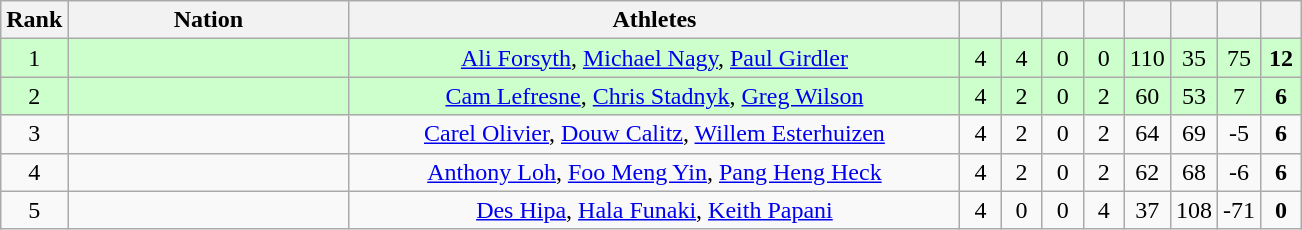<table class=wikitable style="text-align:center">
<tr>
<th width=20>Rank</th>
<th width=180>Nation</th>
<th width=400>Athletes</th>
<th width=20></th>
<th width=20></th>
<th width=20></th>
<th width=20></th>
<th width=20></th>
<th width=20></th>
<th width=20></th>
<th width=20></th>
</tr>
<tr bgcolor="#ccffcc">
<td>1</td>
<td align=left></td>
<td><a href='#'>Ali Forsyth</a>, <a href='#'>Michael Nagy</a>, <a href='#'>Paul Girdler</a></td>
<td>4</td>
<td>4</td>
<td>0</td>
<td>0</td>
<td>110</td>
<td>35</td>
<td>75</td>
<td><strong>12</strong></td>
</tr>
<tr bgcolor="#ccffcc">
<td>2</td>
<td align=left></td>
<td><a href='#'>Cam Lefresne</a>, <a href='#'>Chris Stadnyk</a>, <a href='#'>Greg Wilson</a></td>
<td>4</td>
<td>2</td>
<td>0</td>
<td>2</td>
<td>60</td>
<td>53</td>
<td>7</td>
<td><strong>6</strong></td>
</tr>
<tr>
<td>3</td>
<td align=left></td>
<td><a href='#'>Carel Olivier</a>, <a href='#'>Douw Calitz</a>, <a href='#'>Willem Esterhuizen</a></td>
<td>4</td>
<td>2</td>
<td>0</td>
<td>2</td>
<td>64</td>
<td>69</td>
<td>-5</td>
<td><strong>6</strong></td>
</tr>
<tr>
<td>4</td>
<td align=left></td>
<td><a href='#'>Anthony Loh</a>, <a href='#'>Foo Meng Yin</a>, <a href='#'>Pang Heng Heck</a></td>
<td>4</td>
<td>2</td>
<td>0</td>
<td>2</td>
<td>62</td>
<td>68</td>
<td>-6</td>
<td><strong>6</strong></td>
</tr>
<tr>
<td>5</td>
<td align=left></td>
<td><a href='#'>Des Hipa</a>, <a href='#'>Hala Funaki</a>, <a href='#'>Keith Papani</a></td>
<td>4</td>
<td>0</td>
<td>0</td>
<td>4</td>
<td>37</td>
<td>108</td>
<td>-71</td>
<td><strong>0</strong></td>
</tr>
</table>
